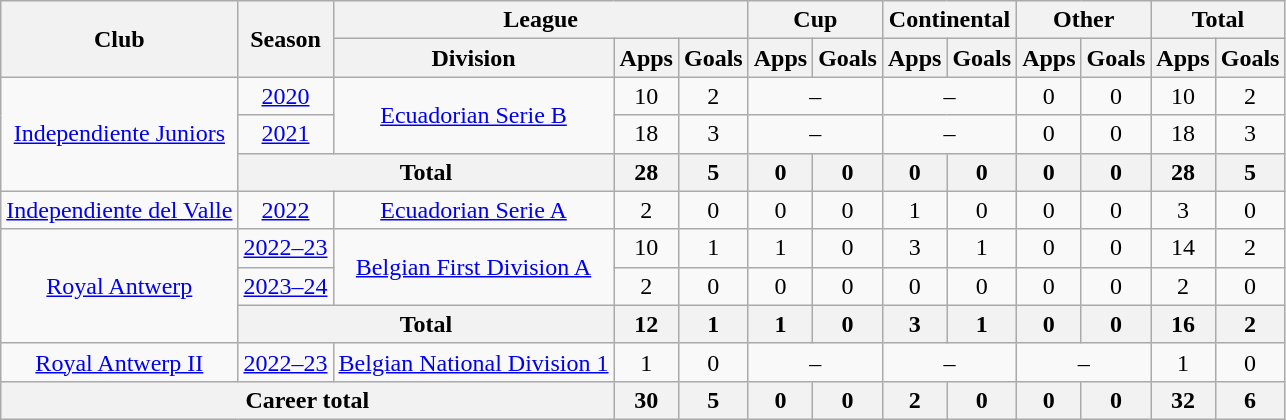<table class="wikitable" style="text-align:center">
<tr>
<th rowspan="2">Club</th>
<th rowspan="2">Season</th>
<th colspan="3">League</th>
<th colspan="2">Cup</th>
<th colspan="2">Continental</th>
<th colspan="2">Other</th>
<th colspan="2">Total</th>
</tr>
<tr>
<th>Division</th>
<th>Apps</th>
<th>Goals</th>
<th>Apps</th>
<th>Goals</th>
<th>Apps</th>
<th>Goals</th>
<th>Apps</th>
<th>Goals</th>
<th>Apps</th>
<th>Goals</th>
</tr>
<tr>
<td rowspan="3"><a href='#'>Independiente Juniors</a></td>
<td><a href='#'>2020</a></td>
<td rowspan="2"><a href='#'>Ecuadorian Serie B</a></td>
<td>10</td>
<td>2</td>
<td colspan="2">–</td>
<td colspan="2">–</td>
<td>0</td>
<td>0</td>
<td>10</td>
<td>2</td>
</tr>
<tr>
<td><a href='#'>2021</a></td>
<td>18</td>
<td>3</td>
<td colspan="2">–</td>
<td colspan="2">–</td>
<td>0</td>
<td>0</td>
<td>18</td>
<td>3</td>
</tr>
<tr>
<th colspan="2">Total</th>
<th>28</th>
<th>5</th>
<th>0</th>
<th>0</th>
<th>0</th>
<th>0</th>
<th>0</th>
<th>0</th>
<th>28</th>
<th>5</th>
</tr>
<tr>
<td><a href='#'>Independiente del Valle</a></td>
<td><a href='#'>2022</a></td>
<td><a href='#'>Ecuadorian Serie A</a></td>
<td>2</td>
<td>0</td>
<td>0</td>
<td>0</td>
<td>1</td>
<td>0</td>
<td>0</td>
<td>0</td>
<td>3</td>
<td>0</td>
</tr>
<tr>
<td rowspan="3"><a href='#'>Royal Antwerp</a></td>
<td><a href='#'>2022–23</a></td>
<td rowspan="2"><a href='#'>Belgian First Division A</a></td>
<td>10</td>
<td>1</td>
<td>1</td>
<td>0</td>
<td>3</td>
<td>1</td>
<td>0</td>
<td>0</td>
<td>14</td>
<td>2</td>
</tr>
<tr>
<td><a href='#'>2023–24</a></td>
<td>2</td>
<td>0</td>
<td>0</td>
<td>0</td>
<td>0</td>
<td>0</td>
<td>0</td>
<td>0</td>
<td>2</td>
<td>0</td>
</tr>
<tr>
<th colspan="2">Total</th>
<th>12</th>
<th>1</th>
<th>1</th>
<th>0</th>
<th>3</th>
<th>1</th>
<th>0</th>
<th>0</th>
<th>16</th>
<th>2</th>
</tr>
<tr>
<td><a href='#'>Royal Antwerp II</a></td>
<td><a href='#'>2022–23</a></td>
<td><a href='#'>Belgian National Division 1</a></td>
<td>1</td>
<td>0</td>
<td colspan="2">–</td>
<td colspan="2">–</td>
<td colspan="2">–</td>
<td>1</td>
<td>0</td>
</tr>
<tr>
<th colspan="3">Career total</th>
<th>30</th>
<th>5</th>
<th>0</th>
<th>0</th>
<th>2</th>
<th>0</th>
<th>0</th>
<th>0</th>
<th>32</th>
<th>6</th>
</tr>
</table>
